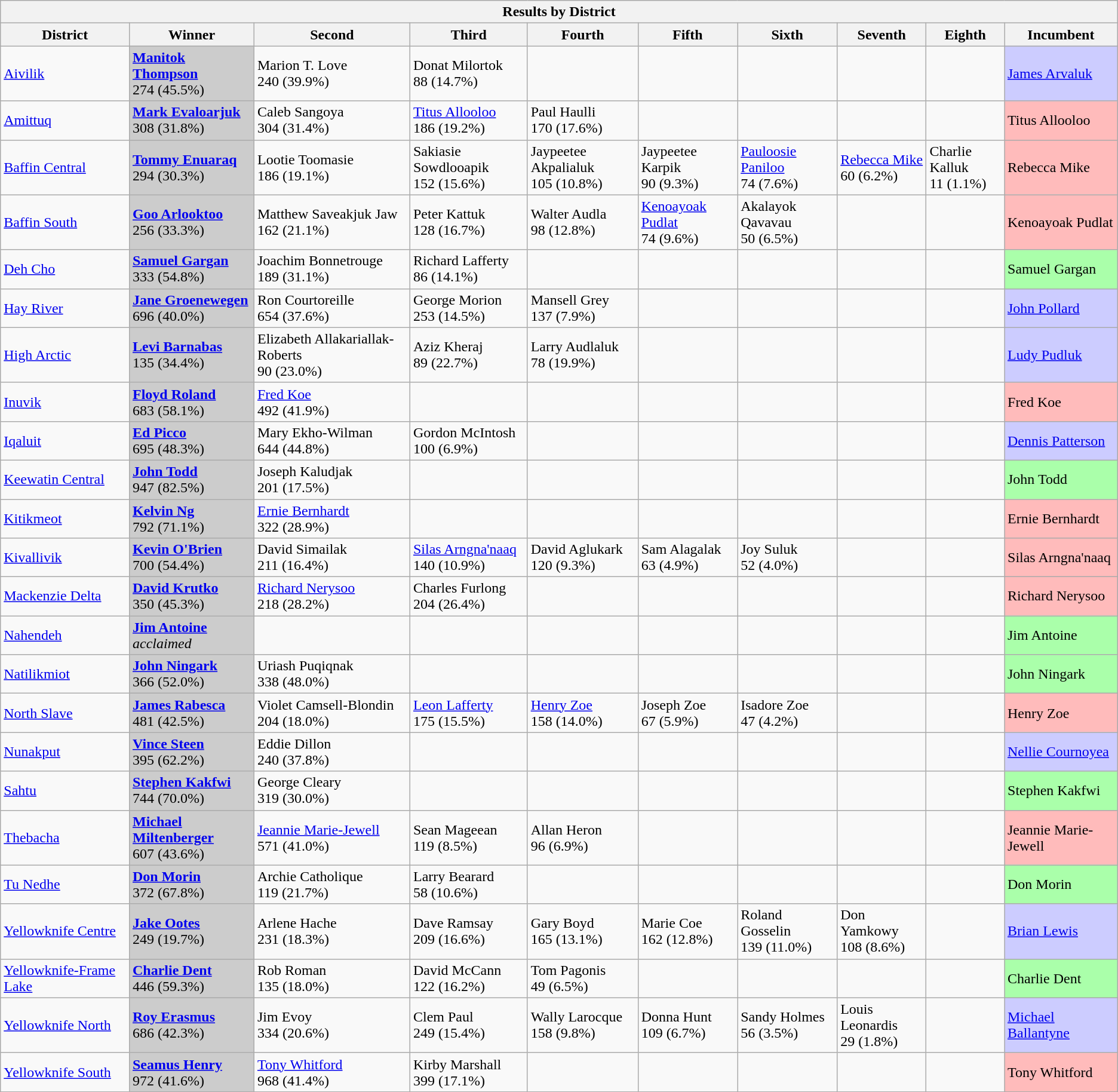<table class=wikitable>
<tr>
<th colspan=11 align=center><strong>Results by District</strong></th>
</tr>
<tr>
<th>District</th>
<th>Winner</th>
<th>Second</th>
<th>Third</th>
<th>Fourth</th>
<th>Fifth</th>
<th>Sixth</th>
<th>Seventh</th>
<th>Eighth</th>
<th>Incumbent</th>
</tr>
<tr>
<td><a href='#'>Aivilik</a></td>
<td bgcolor="#cccccc"><strong><a href='#'>Manitok Thompson</a></strong><br>274 (45.5%)</td>
<td>Marion T. Love<br>240 (39.9%)</td>
<td>Donat Milortok<br>88 (14.7%)</td>
<td></td>
<td></td>
<td></td>
<td></td>
<td></td>
<td bgcolor="#ccccff"><a href='#'>James Arvaluk</a></td>
</tr>
<tr>
<td><a href='#'>Amittuq</a></td>
<td bgcolor="#cccccc"><strong><a href='#'>Mark Evaloarjuk</a></strong><br>308 (31.8%)</td>
<td>Caleb Sangoya<br>304 (31.4%)</td>
<td><a href='#'>Titus Allooloo</a><br>186 (19.2%)</td>
<td>Paul Haulli<br>170 (17.6%)</td>
<td></td>
<td></td>
<td></td>
<td></td>
<td bgcolor="#ffbbbb">Titus Allooloo</td>
</tr>
<tr>
<td><a href='#'>Baffin Central</a></td>
<td bgcolor="#cccccc"><strong><a href='#'>Tommy Enuaraq</a></strong><br>294 (30.3%)</td>
<td>Lootie Toomasie<br>186 (19.1%)</td>
<td>Sakiasie Sowdlooapik<br>152 (15.6%)</td>
<td>Jaypeetee Akpalialuk<br>105 (10.8%)</td>
<td>Jaypeetee Karpik<br>90 (9.3%)</td>
<td><a href='#'>Pauloosie Paniloo</a><br>74 (7.6%)</td>
<td><a href='#'>Rebecca Mike</a><br>60 (6.2%)</td>
<td>Charlie Kalluk<br>11 (1.1%)</td>
<td bgcolor="#ffbbbb">Rebecca Mike</td>
</tr>
<tr>
<td><a href='#'>Baffin South</a></td>
<td bgcolor="#cccccc"><strong><a href='#'>Goo Arlooktoo</a></strong><br>256 (33.3%)</td>
<td>Matthew Saveakjuk Jaw<br>162 (21.1%)</td>
<td>Peter Kattuk<br>128 (16.7%)</td>
<td>Walter Audla<br>98 (12.8%)</td>
<td><a href='#'>Kenoayoak Pudlat</a><br>74 (9.6%)</td>
<td>Akalayok Qavavau<br>50 (6.5%)</td>
<td></td>
<td></td>
<td bgcolor="#ffbbbb">Kenoayoak Pudlat</td>
</tr>
<tr>
<td><a href='#'>Deh Cho</a></td>
<td bgcolor="#cccccc"><strong><a href='#'>Samuel Gargan</a></strong><br>333 (54.8%)</td>
<td>Joachim Bonnetrouge<br>189 (31.1%)</td>
<td>Richard Lafferty<br>86 (14.1%)</td>
<td></td>
<td></td>
<td></td>
<td></td>
<td></td>
<td bgcolor="#aaffaa">Samuel Gargan</td>
</tr>
<tr>
<td><a href='#'>Hay River</a></td>
<td bgcolor="#cccccc"><strong><a href='#'>Jane Groenewegen</a></strong><br>696 (40.0%)</td>
<td>Ron Courtoreille<br>654 (37.6%)</td>
<td>George Morion<br>253 (14.5%)</td>
<td>Mansell Grey<br>137 (7.9%)</td>
<td></td>
<td></td>
<td></td>
<td></td>
<td bgcolor="#ccccff"><a href='#'>John Pollard</a></td>
</tr>
<tr>
<td><a href='#'>High Arctic</a><br></td>
<td bgcolor="#cccccc"><strong><a href='#'>Levi Barnabas</a></strong><br>135 (34.4%)</td>
<td>Elizabeth Allakariallak-Roberts<br>90 (23.0%)</td>
<td>Aziz Kheraj<br>89 (22.7%)</td>
<td>Larry Audlaluk<br>78 (19.9%)</td>
<td></td>
<td></td>
<td></td>
<td></td>
<td bgcolor="#ccccff"><a href='#'>Ludy Pudluk</a></td>
</tr>
<tr>
<td><a href='#'>Inuvik</a></td>
<td bgcolor="#cccccc"><strong><a href='#'>Floyd Roland</a></strong><br>683 (58.1%)</td>
<td><a href='#'>Fred Koe</a><br>492 (41.9%)</td>
<td></td>
<td></td>
<td></td>
<td></td>
<td></td>
<td></td>
<td bgcolor="#ffbbbb">Fred Koe</td>
</tr>
<tr>
<td><a href='#'>Iqaluit</a></td>
<td bgcolor="#cccccc"><strong><a href='#'>Ed Picco</a></strong><br>695 (48.3%)</td>
<td>Mary Ekho-Wilman<br>644 (44.8%)</td>
<td>Gordon McIntosh<br>100 (6.9%)</td>
<td></td>
<td></td>
<td></td>
<td></td>
<td></td>
<td bgcolor="#ccccff"><a href='#'>Dennis Patterson</a></td>
</tr>
<tr>
<td><a href='#'>Keewatin Central</a></td>
<td bgcolor="#cccccc"><strong><a href='#'>John Todd</a></strong><br>947 (82.5%)</td>
<td>Joseph Kaludjak<br>201 (17.5%)</td>
<td></td>
<td></td>
<td></td>
<td></td>
<td></td>
<td></td>
<td bgcolor="#aaffaa">John Todd</td>
</tr>
<tr>
<td><a href='#'>Kitikmeot</a></td>
<td bgcolor="#cccccc"><strong><a href='#'>Kelvin Ng</a></strong><br>792 (71.1%)</td>
<td><a href='#'>Ernie Bernhardt</a><br>322 (28.9%)</td>
<td></td>
<td></td>
<td></td>
<td></td>
<td></td>
<td></td>
<td bgcolor="#ffbbbb">Ernie Bernhardt</td>
</tr>
<tr>
<td><a href='#'>Kivallivik</a></td>
<td bgcolor="#cccccc"><strong><a href='#'>Kevin O'Brien</a></strong><br>700 (54.4%)</td>
<td>David Simailak<br>211 (16.4%)</td>
<td><a href='#'>Silas Arngna'naaq</a><br>140 (10.9%)</td>
<td>David Aglukark<br>120 (9.3%)</td>
<td>Sam Alagalak<br>63 (4.9%)</td>
<td>Joy Suluk<br>52 (4.0%)</td>
<td></td>
<td></td>
<td bgcolor="#ffbbbb">Silas Arngna'naaq</td>
</tr>
<tr>
<td><a href='#'>Mackenzie Delta</a></td>
<td bgcolor="#cccccc"><strong><a href='#'>David Krutko</a></strong><br>350 (45.3%)</td>
<td><a href='#'>Richard Nerysoo</a><br>218 (28.2%)</td>
<td>Charles Furlong<br>204 (26.4%)</td>
<td></td>
<td></td>
<td></td>
<td></td>
<td></td>
<td bgcolor="#ffbbbb">Richard Nerysoo</td>
</tr>
<tr>
<td><a href='#'>Nahendeh</a></td>
<td bgcolor="#cccccc"><strong><a href='#'>Jim Antoine</a></strong><br><em>acclaimed</em></td>
<td></td>
<td></td>
<td></td>
<td></td>
<td></td>
<td></td>
<td></td>
<td bgcolor="#aaffaa">Jim Antoine</td>
</tr>
<tr>
<td><a href='#'>Natilikmiot</a></td>
<td bgcolor="#cccccc"><strong><a href='#'>John Ningark</a></strong><br>366 (52.0%)</td>
<td>Uriash Puqiqnak<br>338 (48.0%)</td>
<td></td>
<td></td>
<td></td>
<td></td>
<td></td>
<td></td>
<td bgcolor="#aaffaa">John Ningark</td>
</tr>
<tr>
<td><a href='#'>North Slave</a></td>
<td bgcolor="#cccccc"><strong><a href='#'>James Rabesca</a></strong><br>481 (42.5%)</td>
<td>Violet Camsell-Blondin<br>204 (18.0%)</td>
<td><a href='#'>Leon Lafferty</a><br>175 (15.5%)</td>
<td><a href='#'>Henry Zoe</a><br>158 (14.0%)</td>
<td>Joseph Zoe<br>67 (5.9%)</td>
<td>Isadore Zoe<br>47 (4.2%)</td>
<td></td>
<td></td>
<td bgcolor="#ffbbbb">Henry Zoe</td>
</tr>
<tr>
<td><a href='#'>Nunakput</a></td>
<td bgcolor="#cccccc"><strong><a href='#'>Vince Steen</a></strong><br>395 (62.2%)</td>
<td>Eddie Dillon<br>240 (37.8%)</td>
<td></td>
<td></td>
<td></td>
<td></td>
<td></td>
<td></td>
<td bgcolor="#ccccff"><a href='#'>Nellie Cournoyea</a></td>
</tr>
<tr>
<td><a href='#'>Sahtu</a></td>
<td bgcolor="#cccccc"><strong><a href='#'>Stephen Kakfwi</a></strong><br>744 (70.0%)</td>
<td>George Cleary<br>319 (30.0%)</td>
<td></td>
<td></td>
<td></td>
<td></td>
<td></td>
<td></td>
<td bgcolor="#aaffaa">Stephen Kakfwi</td>
</tr>
<tr>
<td><a href='#'>Thebacha</a></td>
<td bgcolor="#cccccc"><strong><a href='#'>Michael Miltenberger</a></strong><br>607 (43.6%)</td>
<td><a href='#'>Jeannie Marie-Jewell</a><br>571 (41.0%)</td>
<td>Sean Mageean<br>119 (8.5%)</td>
<td>Allan Heron<br>96 (6.9%)</td>
<td></td>
<td></td>
<td></td>
<td></td>
<td bgcolor="#ffbbbb">Jeannie Marie-Jewell</td>
</tr>
<tr>
<td><a href='#'>Tu Nedhe</a></td>
<td bgcolor="#cccccc"><strong><a href='#'>Don Morin</a></strong><br>372 (67.8%)</td>
<td>Archie Catholique<br>119 (21.7%)</td>
<td>Larry Bearard<br>58 (10.6%)</td>
<td></td>
<td></td>
<td></td>
<td></td>
<td></td>
<td bgcolor="#aaffaa">Don Morin</td>
</tr>
<tr>
<td><a href='#'>Yellowknife Centre</a></td>
<td bgcolor="#cccccc"><strong><a href='#'>Jake Ootes</a></strong><br>249 (19.7%)</td>
<td>Arlene Hache<br>231 (18.3%)</td>
<td>Dave Ramsay<br>209 (16.6%)</td>
<td>Gary Boyd<br>165 (13.1%)</td>
<td>Marie Coe<br>162 (12.8%)</td>
<td>Roland Gosselin<br>139 (11.0%)</td>
<td>Don Yamkowy<br>108 (8.6%)</td>
<td></td>
<td bgcolor="#ccccff"><a href='#'>Brian Lewis</a></td>
</tr>
<tr>
<td><a href='#'>Yellowknife-Frame Lake</a></td>
<td bgcolor="#cccccc"><strong><a href='#'>Charlie Dent</a></strong><br>446 (59.3%)</td>
<td>Rob Roman<br>135 (18.0%)</td>
<td>David McCann<br>122 (16.2%)</td>
<td>Tom Pagonis<br>49 (6.5%)</td>
<td></td>
<td></td>
<td></td>
<td></td>
<td bgcolor="#aaffaa">Charlie Dent</td>
</tr>
<tr>
<td><a href='#'>Yellowknife North</a></td>
<td bgcolor="#cccccc"><strong><a href='#'>Roy Erasmus</a></strong><br>686 (42.3%)</td>
<td>Jim Evoy<br>334 (20.6%)</td>
<td>Clem Paul<br>249 (15.4%)</td>
<td>Wally Larocque<br>158 (9.8%)</td>
<td>Donna Hunt<br>109 (6.7%)</td>
<td>Sandy Holmes<br>56 (3.5%)</td>
<td>Louis Leonardis<br>29 (1.8%)</td>
<td></td>
<td bgcolor="#ccccff"><a href='#'>Michael Ballantyne</a></td>
</tr>
<tr>
<td><a href='#'>Yellowknife South</a></td>
<td bgcolor="#cccccc"><strong><a href='#'>Seamus Henry</a></strong><br>972 (41.6%)</td>
<td><a href='#'>Tony Whitford</a><br>968 (41.4%)</td>
<td>Kirby Marshall<br>399 (17.1%)</td>
<td></td>
<td></td>
<td></td>
<td></td>
<td></td>
<td bgcolor="#ffbbbb">Tony Whitford</td>
</tr>
</table>
